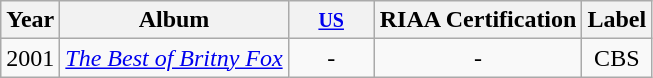<table class="wikitable" style="text-align:center;">
<tr>
<th>Year</th>
<th>Album</th>
<th style="width:50px;"><small><a href='#'>US</a></small></th>
<th>RIAA Certification</th>
<th>Label</th>
</tr>
<tr>
<td>2001</td>
<td style="text-align:left;"><em><a href='#'>The Best of Britny Fox</a></em></td>
<td>-</td>
<td>-</td>
<td>CBS</td>
</tr>
</table>
